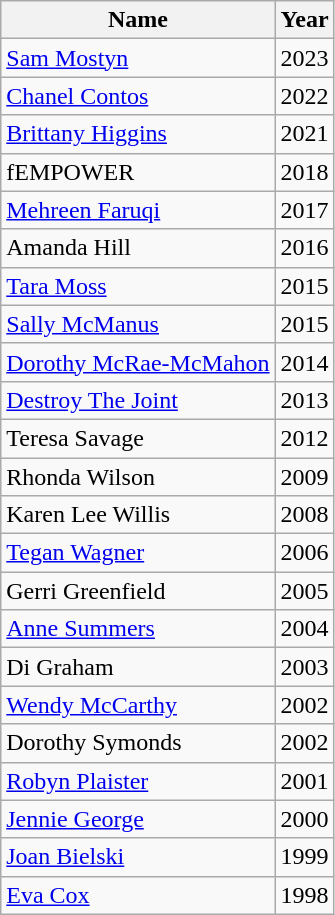<table class="wikitable">
<tr>
<th>Name</th>
<th>Year</th>
</tr>
<tr>
<td><a href='#'>Sam Mostyn</a></td>
<td>2023</td>
</tr>
<tr>
<td><a href='#'>Chanel Contos</a></td>
<td>2022</td>
</tr>
<tr>
<td><a href='#'>Brittany Higgins</a></td>
<td>2021</td>
</tr>
<tr>
<td>fEMPOWER</td>
<td>2018</td>
</tr>
<tr>
<td><a href='#'>Mehreen Faruqi</a></td>
<td>2017</td>
</tr>
<tr>
<td>Amanda Hill</td>
<td>2016</td>
</tr>
<tr>
<td><a href='#'>Tara Moss</a></td>
<td>2015</td>
</tr>
<tr>
<td><a href='#'>Sally McManus</a></td>
<td>2015</td>
</tr>
<tr>
<td><a href='#'>Dorothy McRae-McMahon</a></td>
<td>2014</td>
</tr>
<tr>
<td><a href='#'>Destroy The Joint</a></td>
<td>2013</td>
</tr>
<tr>
<td>Teresa Savage</td>
<td>2012</td>
</tr>
<tr>
<td>Rhonda Wilson</td>
<td>2009</td>
</tr>
<tr>
<td>Karen Lee Willis</td>
<td>2008</td>
</tr>
<tr>
<td><a href='#'>Tegan Wagner</a></td>
<td>2006</td>
</tr>
<tr>
<td>Gerri Greenfield</td>
<td>2005</td>
</tr>
<tr>
<td><a href='#'>Anne Summers</a></td>
<td>2004</td>
</tr>
<tr>
<td>Di Graham</td>
<td>2003</td>
</tr>
<tr>
<td><a href='#'>Wendy McCarthy</a></td>
<td>2002</td>
</tr>
<tr>
<td>Dorothy Symonds</td>
<td>2002</td>
</tr>
<tr>
<td><a href='#'>Robyn Plaister</a></td>
<td>2001</td>
</tr>
<tr>
<td><a href='#'>Jennie George</a></td>
<td>2000</td>
</tr>
<tr>
<td><a href='#'>Joan Bielski</a></td>
<td>1999</td>
</tr>
<tr>
<td><a href='#'>Eva Cox</a></td>
<td>1998</td>
</tr>
</table>
